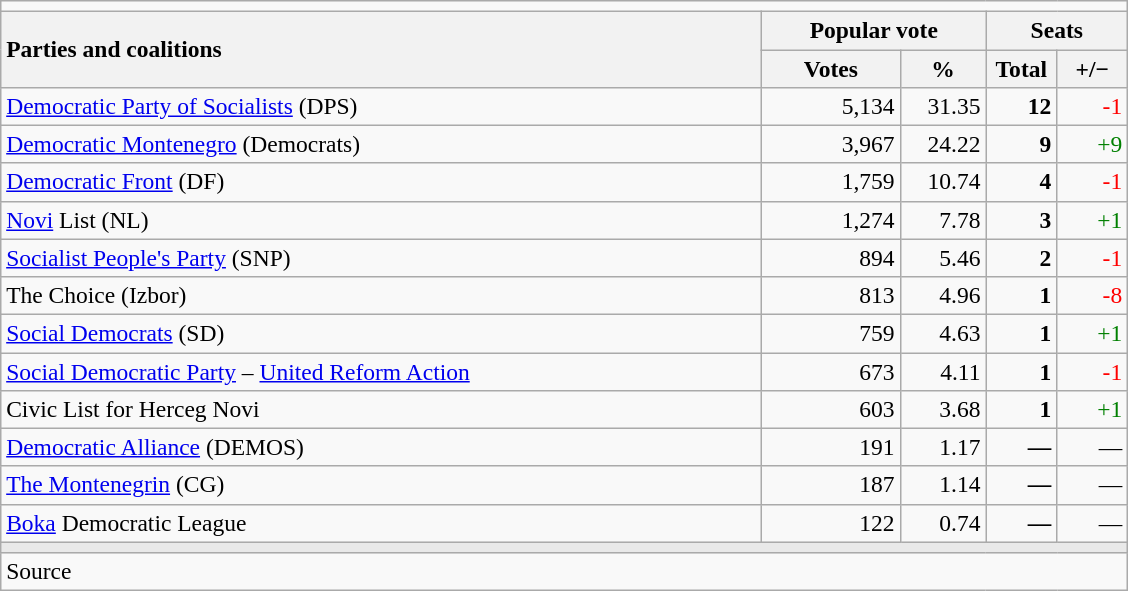<table class="wikitable" style="text-align:right; font-size:98%; margin-bottom:0">
<tr>
<td colspan="6"></td>
</tr>
<tr>
<th style="text-align:left;" rowspan="2" width="500">Parties and coalitions</th>
<th colspan="2">Popular vote</th>
<th colspan="2">Seats</th>
</tr>
<tr>
<th width="85">Votes</th>
<th width="50">%</th>
<th width="40">Total</th>
<th width="40">+/−</th>
</tr>
<tr>
<td align="left"><a href='#'>Democratic Party of Socialists</a> (DPS)</td>
<td>5,134</td>
<td>31.35</td>
<td><strong>12</strong></td>
<td style="color:red;">-1</td>
</tr>
<tr>
<td align="left"><a href='#'>Democratic Montenegro</a> (Democrats)</td>
<td>3,967</td>
<td>24.22</td>
<td><strong>9</strong></td>
<td style="color:green;">+9</td>
</tr>
<tr>
<td align="left"><a href='#'>Democratic Front</a> (DF)</td>
<td>1,759</td>
<td>10.74</td>
<td><strong>4</strong></td>
<td style="color:red;">-1</td>
</tr>
<tr>
<td align="left"><a href='#'>Novi</a> List (NL)</td>
<td>1,274</td>
<td>7.78</td>
<td><strong>3</strong></td>
<td style="color:green;">+1</td>
</tr>
<tr>
<td align="left"><a href='#'>Socialist People's Party</a> (SNP)</td>
<td>894</td>
<td>5.46</td>
<td><strong>2</strong></td>
<td style="color:red;">-1</td>
</tr>
<tr>
<td align="left">The Choice (Izbor)</td>
<td>813</td>
<td>4.96</td>
<td><strong>1</strong></td>
<td style="color:red;">-8</td>
</tr>
<tr>
<td align="left"><a href='#'>Social Democrats</a> (SD)</td>
<td>759</td>
<td>4.63</td>
<td><strong>1</strong></td>
<td style="color:green;">+1</td>
</tr>
<tr>
<td align="left"><a href='#'>Social Democratic Party</a> – <a href='#'>United Reform Action</a></td>
<td>673</td>
<td>4.11</td>
<td><strong>1</strong></td>
<td style="color:red;">-1</td>
</tr>
<tr>
<td align="left">Civic List for Herceg Novi</td>
<td>603</td>
<td>3.68</td>
<td><strong>1</strong></td>
<td style="color:green;">+1</td>
</tr>
<tr>
<td align="left"><a href='#'>Democratic Alliance</a> (DEMOS)</td>
<td>191</td>
<td>1.17</td>
<td><strong>—</strong></td>
<td>—</td>
</tr>
<tr>
<td align="left"><a href='#'>The Montenegrin</a> (CG)</td>
<td>187</td>
<td>1.14</td>
<td><strong>—</strong></td>
<td>—</td>
</tr>
<tr>
<td align="left"><a href='#'>Boka</a> Democratic League</td>
<td>122</td>
<td>0.74</td>
<td><strong>—</strong></td>
<td>—</td>
</tr>
<tr>
<td colspan="6" bgcolor="#E9E9E9"></td>
</tr>
<tr>
<td align="left" colspan="6">Source</td>
</tr>
</table>
